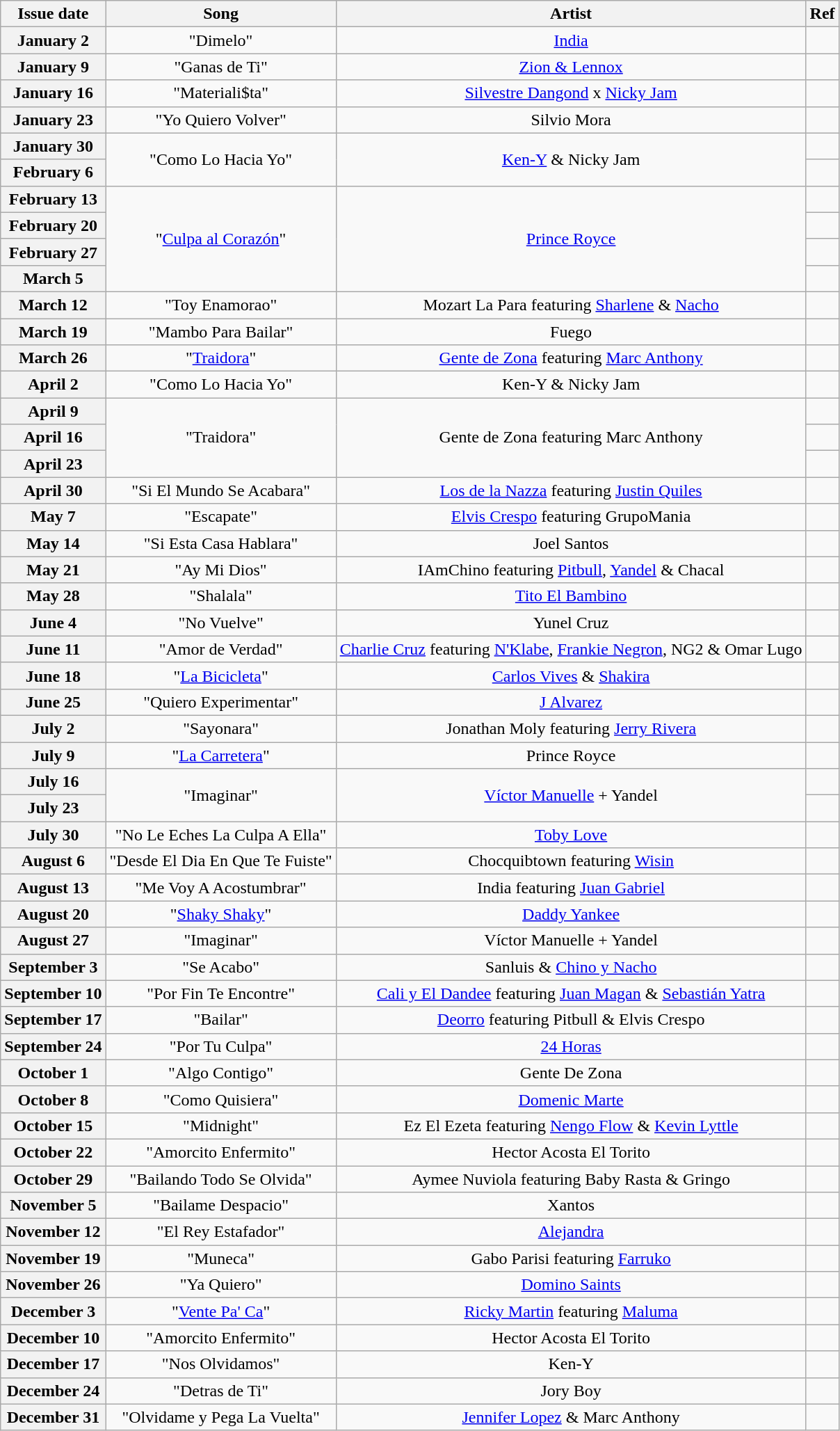<table class="wikitable plainrowheaders" style="text-align: center;">
<tr>
<th>Issue date</th>
<th>Song</th>
<th>Artist</th>
<th>Ref</th>
</tr>
<tr>
<th scope="row">January 2</th>
<td>"Dimelo"</td>
<td><a href='#'>India</a></td>
<td></td>
</tr>
<tr>
<th scope="row">January 9</th>
<td>"Ganas de Ti"</td>
<td><a href='#'>Zion & Lennox</a></td>
<td></td>
</tr>
<tr>
<th scope="row">January 16</th>
<td>"Materiali$ta"</td>
<td><a href='#'>Silvestre Dangond</a> x <a href='#'>Nicky Jam</a></td>
<td></td>
</tr>
<tr>
<th scope="row">January 23</th>
<td>"Yo Quiero Volver"</td>
<td>Silvio Mora</td>
<td></td>
</tr>
<tr>
<th scope="row">January 30</th>
<td rowspan="2">"Como Lo Hacia Yo"</td>
<td rowspan="2"><a href='#'>Ken-Y</a> & Nicky Jam</td>
<td></td>
</tr>
<tr>
<th scope="row">February 6</th>
<td></td>
</tr>
<tr>
<th scope="row">February 13</th>
<td rowspan="4">"<a href='#'>Culpa al Corazón</a>"</td>
<td rowspan="4"><a href='#'>Prince Royce</a></td>
<td></td>
</tr>
<tr>
<th scope="row">February 20</th>
<td></td>
</tr>
<tr>
<th scope="row">February 27</th>
<td></td>
</tr>
<tr>
<th scope="row">March 5</th>
<td></td>
</tr>
<tr>
<th scope="row">March 12</th>
<td>"Toy Enamorao"</td>
<td>Mozart La Para featuring <a href='#'>Sharlene</a> & <a href='#'>Nacho</a></td>
<td></td>
</tr>
<tr>
<th scope="row">March 19</th>
<td>"Mambo Para Bailar"</td>
<td>Fuego</td>
<td></td>
</tr>
<tr>
<th scope="row">March 26</th>
<td>"<a href='#'>Traidora</a>"</td>
<td><a href='#'>Gente de Zona</a> featuring <a href='#'>Marc Anthony</a></td>
<td></td>
</tr>
<tr>
<th scope="row">April 2</th>
<td>"Como Lo Hacia Yo"</td>
<td>Ken-Y & Nicky Jam</td>
<td></td>
</tr>
<tr>
<th scope="row">April 9</th>
<td rowspan="3">"Traidora"</td>
<td rowspan="3">Gente de Zona featuring Marc Anthony</td>
<td></td>
</tr>
<tr>
<th scope="row">April 16</th>
<td></td>
</tr>
<tr>
<th scope="row">April 23</th>
<td></td>
</tr>
<tr>
<th scope="row">April 30</th>
<td>"Si El Mundo Se Acabara"</td>
<td><a href='#'>Los de la Nazza</a> featuring <a href='#'>Justin Quiles</a></td>
<td></td>
</tr>
<tr>
<th scope="row">May 7</th>
<td>"Escapate"</td>
<td><a href='#'>Elvis Crespo</a> featuring GrupoMania</td>
<td></td>
</tr>
<tr>
<th scope="row">May 14</th>
<td>"Si Esta Casa Hablara"</td>
<td>Joel Santos</td>
<td></td>
</tr>
<tr>
<th scope="row">May 21</th>
<td>"Ay Mi Dios"</td>
<td>IAmChino featuring <a href='#'>Pitbull</a>, <a href='#'>Yandel</a> & Chacal</td>
<td></td>
</tr>
<tr>
<th scope="row">May 28</th>
<td>"Shalala"</td>
<td><a href='#'>Tito El Bambino</a></td>
<td></td>
</tr>
<tr>
<th scope="row">June 4</th>
<td>"No Vuelve"</td>
<td>Yunel Cruz</td>
<td></td>
</tr>
<tr>
<th scope="row">June 11</th>
<td>"Amor de Verdad"</td>
<td><a href='#'>Charlie Cruz</a> featuring <a href='#'>N'Klabe</a>, <a href='#'>Frankie Negron</a>, NG2 & Omar Lugo</td>
<td></td>
</tr>
<tr>
<th scope="row">June 18</th>
<td>"<a href='#'>La Bicicleta</a>"</td>
<td><a href='#'>Carlos Vives</a> & <a href='#'>Shakira</a></td>
<td></td>
</tr>
<tr>
<th scope="row">June 25</th>
<td>"Quiero Experimentar"</td>
<td><a href='#'>J Alvarez</a></td>
<td></td>
</tr>
<tr>
<th scope="row">July 2</th>
<td>"Sayonara"</td>
<td>Jonathan Moly featuring <a href='#'>Jerry Rivera</a></td>
<td></td>
</tr>
<tr>
<th scope="row">July 9</th>
<td>"<a href='#'>La Carretera</a>"</td>
<td>Prince Royce</td>
<td></td>
</tr>
<tr>
<th scope="row">July 16</th>
<td rowspan="2">"Imaginar"</td>
<td rowspan="2"><a href='#'>Víctor Manuelle</a> + Yandel</td>
<td></td>
</tr>
<tr>
<th scope="row">July 23</th>
<td></td>
</tr>
<tr>
<th scope="row">July 30</th>
<td>"No Le Eches La Culpa A Ella"</td>
<td><a href='#'>Toby Love</a></td>
<td></td>
</tr>
<tr>
<th scope="row">August 6</th>
<td>"Desde El Dia En Que Te Fuiste"</td>
<td>Chocquibtown featuring <a href='#'>Wisin</a></td>
<td></td>
</tr>
<tr>
<th scope="row">August 13</th>
<td>"Me Voy A Acostumbrar"</td>
<td>India featuring <a href='#'>Juan Gabriel</a></td>
<td></td>
</tr>
<tr>
<th scope="row">August 20</th>
<td>"<a href='#'>Shaky Shaky</a>"</td>
<td><a href='#'>Daddy Yankee</a></td>
<td></td>
</tr>
<tr>
<th scope="row">August 27</th>
<td>"Imaginar"</td>
<td>Víctor Manuelle + Yandel</td>
<td></td>
</tr>
<tr>
<th scope="row">September 3</th>
<td>"Se Acabo"</td>
<td>Sanluis & <a href='#'>Chino y Nacho</a></td>
<td></td>
</tr>
<tr>
<th scope="row">September 10</th>
<td>"Por Fin Te Encontre"</td>
<td><a href='#'>Cali y El Dandee</a> featuring <a href='#'>Juan Magan</a> & <a href='#'>Sebastián Yatra</a></td>
<td></td>
</tr>
<tr>
<th scope="row">September 17</th>
<td>"Bailar"</td>
<td><a href='#'>Deorro</a> featuring Pitbull & Elvis Crespo</td>
<td></td>
</tr>
<tr>
<th scope="row">September 24</th>
<td>"Por Tu Culpa"</td>
<td><a href='#'>24 Horas</a></td>
<td></td>
</tr>
<tr>
<th scope="row">October 1</th>
<td>"Algo Contigo"</td>
<td>Gente De Zona</td>
<td></td>
</tr>
<tr>
<th scope="row">October 8</th>
<td>"Como Quisiera"</td>
<td><a href='#'>Domenic Marte</a></td>
<td></td>
</tr>
<tr>
<th scope="row">October 15</th>
<td>"Midnight"</td>
<td>Ez El Ezeta featuring <a href='#'>Nengo Flow</a> & <a href='#'>Kevin Lyttle</a></td>
<td></td>
</tr>
<tr>
<th scope="row">October 22</th>
<td>"Amorcito Enfermito"</td>
<td>Hector Acosta El Torito</td>
<td></td>
</tr>
<tr>
<th scope="row">October 29</th>
<td>"Bailando Todo Se Olvida"</td>
<td>Aymee Nuviola featuring Baby Rasta & Gringo</td>
<td></td>
</tr>
<tr>
<th scope="row">November 5</th>
<td>"Bailame Despacio"</td>
<td>Xantos</td>
<td></td>
</tr>
<tr>
<th scope="row">November 12</th>
<td>"El Rey Estafador"</td>
<td><a href='#'>Alejandra</a></td>
<td></td>
</tr>
<tr>
<th scope="row">November 19</th>
<td>"Muneca"</td>
<td>Gabo Parisi featuring <a href='#'>Farruko</a></td>
<td></td>
</tr>
<tr>
<th scope="row">November 26</th>
<td>"Ya Quiero"</td>
<td><a href='#'>Domino Saints</a></td>
<td></td>
</tr>
<tr>
<th scope="row">December 3</th>
<td>"<a href='#'>Vente Pa' Ca</a>"</td>
<td><a href='#'>Ricky Martin</a> featuring <a href='#'>Maluma</a></td>
<td></td>
</tr>
<tr>
<th scope="row">December 10</th>
<td>"Amorcito Enfermito"</td>
<td>Hector Acosta El Torito</td>
<td></td>
</tr>
<tr>
<th scope="row">December 17</th>
<td>"Nos Olvidamos"</td>
<td>Ken-Y</td>
<td></td>
</tr>
<tr>
<th scope="row">December 24</th>
<td>"Detras de Ti"</td>
<td>Jory Boy</td>
<td></td>
</tr>
<tr>
<th scope="row">December 31</th>
<td>"Olvidame y Pega La Vuelta"</td>
<td><a href='#'>Jennifer Lopez</a> & Marc Anthony</td>
<td></td>
</tr>
</table>
